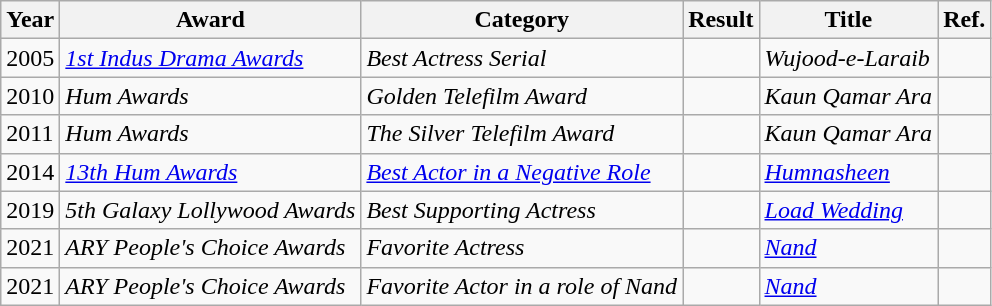<table class="wikitable">
<tr>
<th>Year</th>
<th>Award</th>
<th>Category</th>
<th>Result</th>
<th>Title</th>
<th>Ref.</th>
</tr>
<tr>
<td>2005</td>
<td><em><a href='#'>1st Indus Drama Awards</a></em></td>
<td><em>Best Actress Serial</em></td>
<td></td>
<td><em>Wujood-e-Laraib</em></td>
<td></td>
</tr>
<tr>
<td>2010</td>
<td><em>Hum Awards</em></td>
<td><em>Golden Telefilm Award</em></td>
<td></td>
<td><em>Kaun Qamar Ara</em></td>
<td></td>
</tr>
<tr>
<td>2011</td>
<td><em>Hum Awards</em></td>
<td><em>The Silver Telefilm Award</em></td>
<td></td>
<td><em>Kaun Qamar Ara</em></td>
<td></td>
</tr>
<tr>
<td>2014</td>
<td><em><a href='#'>13th Hum Awards</a></em></td>
<td><em><a href='#'>Best Actor in a Negative Role</a></em></td>
<td></td>
<td><em><a href='#'>Humnasheen</a></em></td>
<td></td>
</tr>
<tr>
<td>2019</td>
<td><em>5th Galaxy Lollywood Awards</em></td>
<td><em>Best Supporting Actress</em></td>
<td></td>
<td><em><a href='#'>Load Wedding</a></em></td>
<td></td>
</tr>
<tr>
<td>2021</td>
<td><em>ARY People's Choice Awards</em></td>
<td><em>Favorite Actress</em></td>
<td></td>
<td><em><a href='#'>Nand</a></em></td>
<td></td>
</tr>
<tr>
<td>2021</td>
<td><em>ARY People's Choice Awards</em></td>
<td><em>Favorite Actor in a role of Nand</em></td>
<td></td>
<td><em><a href='#'>Nand</a></em></td>
<td></td>
</tr>
</table>
